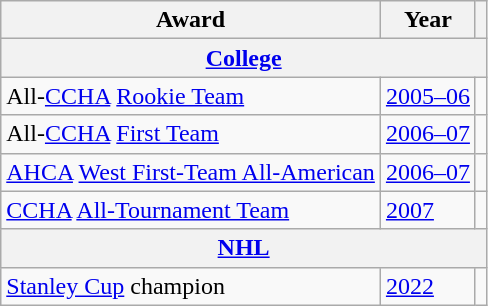<table class="wikitable">
<tr>
<th>Award</th>
<th>Year</th>
<th></th>
</tr>
<tr>
<th colspan="3"><a href='#'>College</a></th>
</tr>
<tr>
<td>All-<a href='#'>CCHA</a> <a href='#'>Rookie Team</a></td>
<td><a href='#'>2005–06</a></td>
<td></td>
</tr>
<tr>
<td>All-<a href='#'>CCHA</a> <a href='#'>First Team</a></td>
<td><a href='#'>2006–07</a></td>
<td></td>
</tr>
<tr>
<td><a href='#'>AHCA</a> <a href='#'>West First-Team All-American</a></td>
<td><a href='#'>2006–07</a></td>
<td></td>
</tr>
<tr>
<td><a href='#'>CCHA</a> <a href='#'>All-Tournament Team</a></td>
<td><a href='#'>2007</a></td>
<td></td>
</tr>
<tr>
<th colspan="3"><a href='#'>NHL</a></th>
</tr>
<tr>
<td><a href='#'>Stanley Cup</a> champion</td>
<td><a href='#'>2022</a></td>
<td></td>
</tr>
</table>
